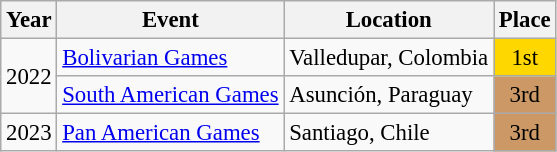<table class="wikitable" style="text-align:center; font-size:95%;">
<tr>
<th align=center>Year</th>
<th>Event</th>
<th>Location</th>
<th>Place</th>
</tr>
<tr>
<td rowspan=2>2022</td>
<td align="left"><a href='#'>Bolivarian Games</a></td>
<td align="left">Valledupar, Colombia</td>
<td align="center" bgcolor="gold">1st</td>
</tr>
<tr>
<td align="left"><a href='#'>South American Games</a></td>
<td align="left">Asunción, Paraguay</td>
<td align="center" bgcolor="cc9966">3rd</td>
</tr>
<tr>
<td>2023</td>
<td align="left"><a href='#'>Pan American Games</a></td>
<td align="left">Santiago, Chile</td>
<td align="center" bgcolor="cc9966">3rd</td>
</tr>
</table>
